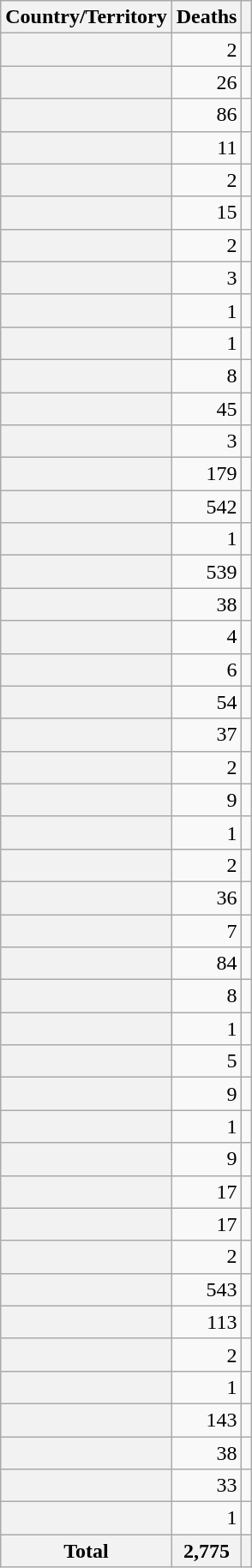<table class="wikitable sortable plainrowheaders" style="text-align:right;">
<tr>
<th>Country/Territory</th>
<th>Deaths</th>
<th></th>
</tr>
<tr>
<th scope=row></th>
<td>2</td>
<td></td>
</tr>
<tr>
<th scope=row></th>
<td>26</td>
<td></td>
</tr>
<tr>
<th scope=row></th>
<td>86</td>
<td></td>
</tr>
<tr>
<th scope=row></th>
<td>11</td>
<td></td>
</tr>
<tr>
<th scope=row></th>
<td>2</td>
<td></td>
</tr>
<tr>
<th scope=row></th>
<td>15</td>
<td></td>
</tr>
<tr>
<th scope=row></th>
<td>2</td>
<td></td>
</tr>
<tr>
<th scope=row></th>
<td>3</td>
<td></td>
</tr>
<tr>
<th scope=row></th>
<td>1</td>
<td></td>
</tr>
<tr>
<th scope=row></th>
<td>1</td>
<td></td>
</tr>
<tr>
<th scope=row></th>
<td>8</td>
<td></td>
</tr>
<tr>
<th scope=row></th>
<td>45</td>
<td></td>
</tr>
<tr>
<th scope=row></th>
<td>3</td>
<td></td>
</tr>
<tr>
<th scope=row></th>
<td>179</td>
<td></td>
</tr>
<tr>
<th scope=row></th>
<td>542</td>
<td></td>
</tr>
<tr>
<th scope=row></th>
<td>1</td>
<td></td>
</tr>
<tr>
<th scope=row></th>
<td>539</td>
<td></td>
</tr>
<tr>
<th scope=row></th>
<td>38</td>
<td></td>
</tr>
<tr>
<th scope=row></th>
<td>4</td>
<td></td>
</tr>
<tr>
<th scope=row></th>
<td>6</td>
<td></td>
</tr>
<tr>
<th scope=row></th>
<td>54</td>
<td></td>
</tr>
<tr>
<th scope=row></th>
<td>37</td>
<td></td>
</tr>
<tr>
<th scope=row></th>
<td>2</td>
<td></td>
</tr>
<tr>
<th scope=row></th>
<td>9</td>
<td></td>
</tr>
<tr>
<th scope=row></th>
<td>1</td>
<td></td>
</tr>
<tr>
<th scope=row></th>
<td>2</td>
<td></td>
</tr>
<tr>
<th scope=row></th>
<td>36</td>
<td></td>
</tr>
<tr>
<th scope=row></th>
<td>7</td>
<td></td>
</tr>
<tr>
<th scope=row></th>
<td>84</td>
<td></td>
</tr>
<tr>
<th scope=row></th>
<td>8</td>
<td></td>
</tr>
<tr>
<th scope=row></th>
<td>1</td>
<td></td>
</tr>
<tr>
<th scope=row></th>
<td>5</td>
<td></td>
</tr>
<tr>
<th scope=row></th>
<td>9</td>
<td></td>
</tr>
<tr>
<th scope=row></th>
<td>1</td>
<td></td>
</tr>
<tr>
<th scope=row></th>
<td>9</td>
<td></td>
</tr>
<tr>
<th scope=row></th>
<td>17</td>
<td></td>
</tr>
<tr>
<th scope=row></th>
<td>17</td>
<td></td>
</tr>
<tr>
<th scope=row></th>
<td>2</td>
<td></td>
</tr>
<tr>
<th scope=row></th>
<td>543</td>
<td></td>
</tr>
<tr>
<th scope=row></th>
<td>113</td>
<td></td>
</tr>
<tr>
<th scope=row></th>
<td>2</td>
<td></td>
</tr>
<tr>
<th scope=row></th>
<td>1</td>
<td></td>
</tr>
<tr>
<th scope=row></th>
<td>143</td>
<td></td>
</tr>
<tr>
<th scope=row></th>
<td>38</td>
<td></td>
</tr>
<tr>
<th scope=row></th>
<td>33</td>
<td></td>
</tr>
<tr>
<th scope=row></th>
<td>1</td>
<td></td>
</tr>
<tr>
<th>Total</th>
<th>2,775</th>
<th></th>
</tr>
</table>
